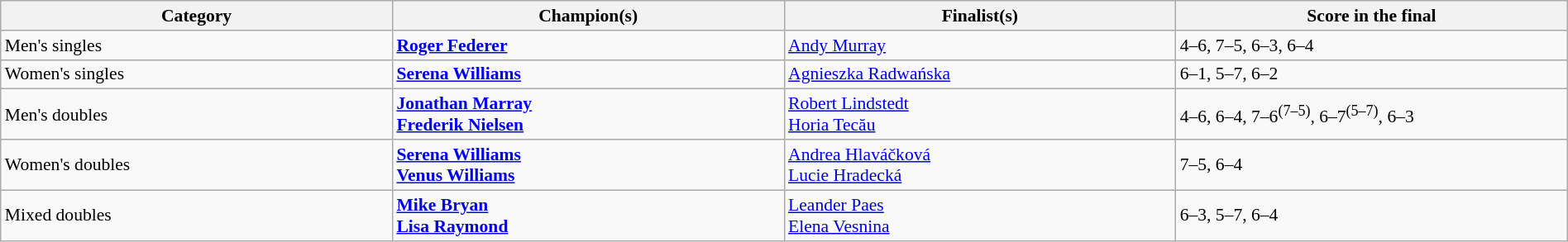<table class="wikitable" style="font-size:90%;" width=100%>
<tr>
<th width=25%>Category</th>
<th width=25%>Champion(s)</th>
<th width=25%>Finalist(s)</th>
<th width=25%>Score in the final</th>
</tr>
<tr>
<td>Men's singles</td>
<td> <strong><a href='#'>Roger Federer</a></strong></td>
<td> <a href='#'>Andy Murray</a></td>
<td>4–6, 7–5, 6–3, 6–4</td>
</tr>
<tr>
<td>Women's singles</td>
<td> <strong><a href='#'>Serena Williams</a></strong></td>
<td> <a href='#'>Agnieszka Radwańska</a></td>
<td>6–1, 5–7, 6–2</td>
</tr>
<tr>
<td>Men's doubles</td>
<td> <strong><a href='#'>Jonathan Marray</a></strong> <br>  <strong><a href='#'>Frederik Nielsen</a></strong></td>
<td> <a href='#'>Robert Lindstedt</a> <br>  <a href='#'>Horia Tecău</a></td>
<td>4–6, 6–4, 7–6<sup>(7–5)</sup>, 6–7<sup>(5–7)</sup>, 6–3</td>
</tr>
<tr>
<td>Women's doubles</td>
<td> <strong><a href='#'>Serena Williams</a></strong>  <br>  <strong><a href='#'>Venus Williams</a></strong></td>
<td> <a href='#'>Andrea Hlaváčková</a> <br>  <a href='#'>Lucie Hradecká</a></td>
<td>7–5, 6–4</td>
</tr>
<tr>
<td>Mixed doubles</td>
<td> <strong><a href='#'>Mike Bryan</a></strong> <br>  <strong><a href='#'>Lisa Raymond</a></strong></td>
<td><a href='#'>Leander Paes</a> <br>  <a href='#'>Elena Vesnina</a></td>
<td>6–3, 5–7, 6–4</td>
</tr>
</table>
